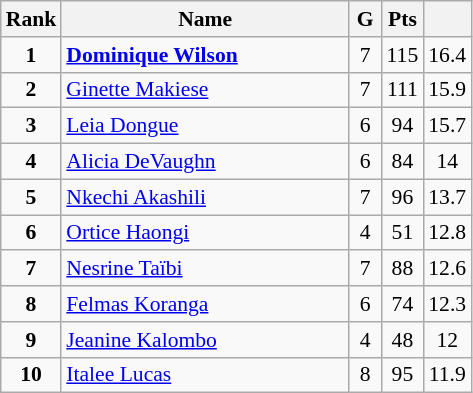<table class="wikitable" style="text-align:center; font-size:90%;">
<tr>
<th width=10px>Rank</th>
<th width=185px>Name</th>
<th width=15px>G</th>
<th width=10px>Pts</th>
<th width=10px></th>
</tr>
<tr>
<td><strong>1</strong></td>
<td align=left> <strong><a href='#'>Dominique Wilson</a></strong></td>
<td>7</td>
<td>115</td>
<td>16.4</td>
</tr>
<tr>
<td><strong>2</strong></td>
<td align=left> <a href='#'>Ginette Makiese</a></td>
<td>7</td>
<td>111</td>
<td>15.9</td>
</tr>
<tr>
<td><strong>3</strong></td>
<td align=left> <a href='#'>Leia Dongue</a></td>
<td>6</td>
<td>94</td>
<td>15.7</td>
</tr>
<tr>
<td><strong>4</strong></td>
<td align=left> <a href='#'>Alicia DeVaughn</a></td>
<td>6</td>
<td>84</td>
<td>14</td>
</tr>
<tr>
<td><strong>5</strong></td>
<td align=left> <a href='#'>Nkechi Akashili</a></td>
<td>7</td>
<td>96</td>
<td>13.7</td>
</tr>
<tr>
<td><strong>6</strong></td>
<td align=left> <a href='#'>Ortice Haongi</a></td>
<td>4</td>
<td>51</td>
<td>12.8</td>
</tr>
<tr>
<td><strong>7</strong></td>
<td align=left> <a href='#'>Nesrine Taïbi</a></td>
<td>7</td>
<td>88</td>
<td>12.6</td>
</tr>
<tr>
<td><strong>8</strong></td>
<td align=left> <a href='#'>Felmas Koranga</a></td>
<td>6</td>
<td>74</td>
<td>12.3</td>
</tr>
<tr>
<td><strong>9</strong></td>
<td align=left> <a href='#'>Jeanine Kalombo</a></td>
<td>4</td>
<td>48</td>
<td>12</td>
</tr>
<tr>
<td><strong>10</strong></td>
<td align=left> <a href='#'>Italee Lucas</a></td>
<td>8</td>
<td>95</td>
<td>11.9</td>
</tr>
</table>
